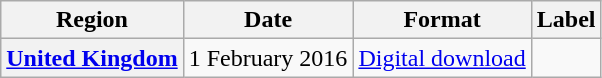<table class="wikitable sortable plainrowheaders">
<tr>
<th>Region</th>
<th>Date</th>
<th>Format</th>
<th>Label</th>
</tr>
<tr>
<th scope="row"><a href='#'>United Kingdom</a></th>
<td>1 February 2016</td>
<td><a href='#'>Digital download</a></td>
<td></td>
</tr>
</table>
